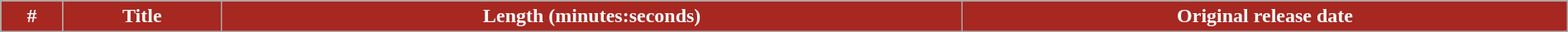<table class="wikitable plainrowheaders" style="width:100%;">
<tr style="color:white">
<th style="background-color: #A62821;">#</th>
<th style="background-color: #A62821;">Title</th>
<th style="background-color: #A62821;">Length (minutes:seconds)</th>
<th style="background-color: #A62821;">Original release date<br>










</th>
</tr>
</table>
